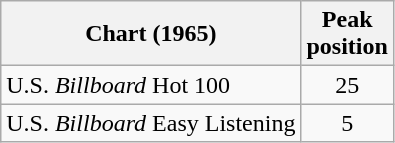<table class="wikitable sortable">
<tr>
<th align="left">Chart (1965)</th>
<th align="center">Peak<br>position</th>
</tr>
<tr>
<td align="left">U.S. <em>Billboard</em> Hot 100</td>
<td align="center">25</td>
</tr>
<tr>
<td align="left">U.S. <em>Billboard</em> Easy Listening</td>
<td align="center">5</td>
</tr>
</table>
